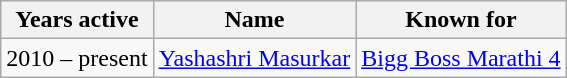<table class="wikitable">
<tr>
<th>Years active</th>
<th>Name</th>
<th>Known for</th>
</tr>
<tr>
<td>2010 – present</td>
<td><a href='#'>Yashashri Masurkar</a></td>
<td><a href='#'>Bigg Boss Marathi 4</a></td>
</tr>
</table>
